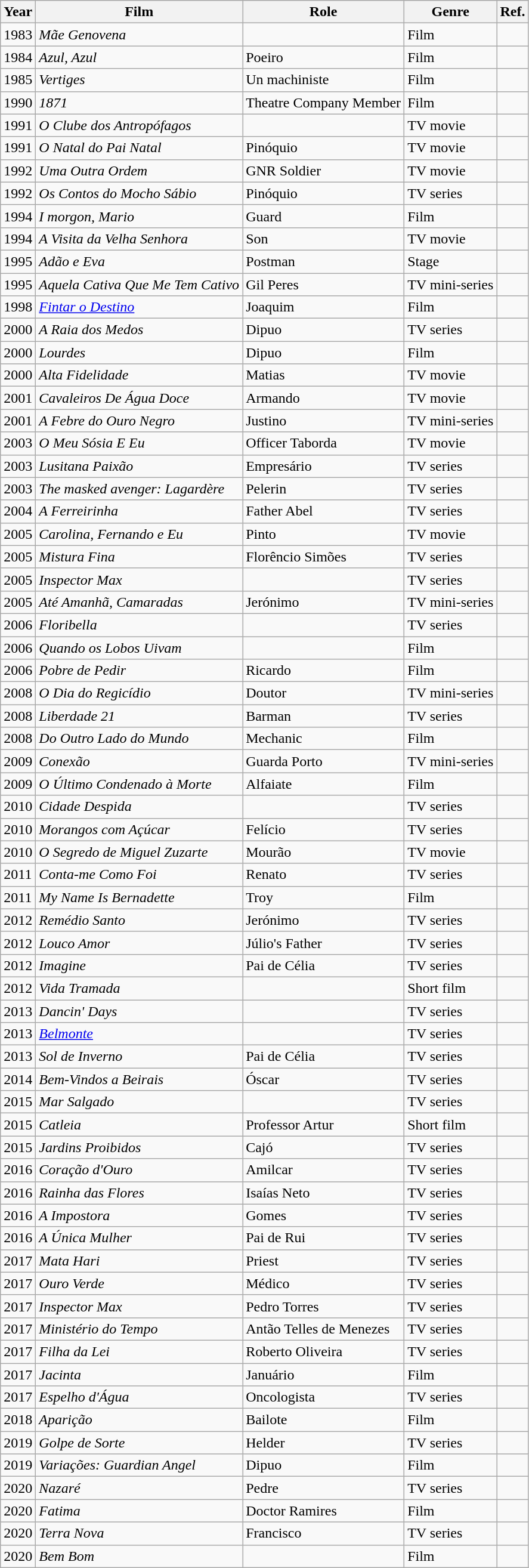<table class="wikitable">
<tr>
<th>Year</th>
<th>Film</th>
<th>Role</th>
<th>Genre</th>
<th>Ref.</th>
</tr>
<tr>
<td>1983</td>
<td><em>Mãe Genovena</em></td>
<td></td>
<td>Film</td>
<td></td>
</tr>
<tr>
<td>1984</td>
<td><em>Azul, Azul</em></td>
<td>Poeiro</td>
<td>Film</td>
<td></td>
</tr>
<tr>
<td>1985</td>
<td><em>Vertiges</em></td>
<td>Un machiniste</td>
<td>Film</td>
<td></td>
</tr>
<tr>
<td>1990</td>
<td><em>1871</em></td>
<td>Theatre Company Member</td>
<td>Film</td>
<td></td>
</tr>
<tr>
<td>1991</td>
<td><em>O Clube dos Antropófagos</em></td>
<td></td>
<td>TV movie</td>
<td></td>
</tr>
<tr>
<td>1991</td>
<td><em>O Natal do Pai Natal</em></td>
<td>Pinóquio</td>
<td>TV movie</td>
<td></td>
</tr>
<tr>
<td>1992</td>
<td><em>Uma Outra Ordem</em></td>
<td>GNR Soldier</td>
<td>TV movie</td>
<td></td>
</tr>
<tr>
<td>1992</td>
<td><em>Os Contos do Mocho Sábio</em></td>
<td>Pinóquio</td>
<td>TV series</td>
<td></td>
</tr>
<tr>
<td>1994</td>
<td><em>I morgon, Mario</em></td>
<td>Guard</td>
<td>Film</td>
<td></td>
</tr>
<tr>
<td>1994</td>
<td><em>A Visita da Velha Senhora</em></td>
<td>Son</td>
<td>TV movie</td>
<td></td>
</tr>
<tr>
<td>1995</td>
<td><em>Adão e Eva</em></td>
<td>Postman</td>
<td>Stage</td>
<td></td>
</tr>
<tr>
<td>1995</td>
<td><em>Aquela Cativa Que Me Tem Cativo</em></td>
<td>Gil Peres</td>
<td>TV mini-series</td>
<td></td>
</tr>
<tr>
<td>1998</td>
<td><em><a href='#'>Fintar o Destino</a></em></td>
<td>Joaquim</td>
<td>Film</td>
<td></td>
</tr>
<tr>
<td>2000</td>
<td><em>A Raia dos Medos</em></td>
<td>Dipuo</td>
<td>TV series</td>
<td></td>
</tr>
<tr>
<td>2000</td>
<td><em>Lourdes</em></td>
<td>Dipuo</td>
<td>Film</td>
<td></td>
</tr>
<tr>
<td>2000</td>
<td><em>Alta Fidelidade</em></td>
<td>Matias</td>
<td>TV movie</td>
<td></td>
</tr>
<tr>
<td>2001</td>
<td><em>Cavaleiros De Água Doce</em></td>
<td>Armando</td>
<td>TV movie</td>
<td></td>
</tr>
<tr>
<td>2001</td>
<td><em>A Febre do Ouro Negro</em></td>
<td>Justino</td>
<td>TV mini-series</td>
<td></td>
</tr>
<tr>
<td>2003</td>
<td><em>O Meu Sósia E Eu</em></td>
<td>Officer Taborda</td>
<td>TV movie</td>
<td></td>
</tr>
<tr>
<td>2003</td>
<td><em>Lusitana Paixão</em></td>
<td>Empresário</td>
<td>TV series</td>
<td></td>
</tr>
<tr>
<td>2003</td>
<td><em>The masked avenger: Lagardère</em></td>
<td>Pelerin</td>
<td>TV series</td>
<td></td>
</tr>
<tr>
<td>2004</td>
<td><em>A Ferreirinha</em></td>
<td>Father Abel</td>
<td>TV series</td>
<td></td>
</tr>
<tr>
<td>2005</td>
<td><em>Carolina, Fernando e Eu</em></td>
<td>Pinto</td>
<td>TV movie</td>
<td></td>
</tr>
<tr>
<td>2005</td>
<td><em>Mistura Fina</em></td>
<td>Florêncio Simões</td>
<td>TV series</td>
<td></td>
</tr>
<tr>
<td>2005</td>
<td><em>Inspector Max</em></td>
<td></td>
<td>TV series</td>
<td></td>
</tr>
<tr>
<td>2005</td>
<td><em>Até Amanhã, Camaradas</em></td>
<td>Jerónimo</td>
<td>TV mini-series</td>
<td></td>
</tr>
<tr>
<td>2006</td>
<td><em>Floribella</em></td>
<td></td>
<td>TV series</td>
<td></td>
</tr>
<tr>
<td>2006</td>
<td><em>Quando os Lobos Uivam</em></td>
<td></td>
<td>Film</td>
<td></td>
</tr>
<tr>
<td>2006</td>
<td><em>Pobre de Pedir</em></td>
<td>Ricardo</td>
<td>Film</td>
<td></td>
</tr>
<tr>
<td>2008</td>
<td><em>O Dia do Regicídio</em></td>
<td>Doutor</td>
<td>TV mini-series</td>
<td></td>
</tr>
<tr>
<td>2008</td>
<td><em>Liberdade 21</em></td>
<td>Barman</td>
<td>TV series</td>
<td></td>
</tr>
<tr>
<td>2008</td>
<td><em>Do Outro Lado do Mundo</em></td>
<td>Mechanic</td>
<td>Film</td>
<td></td>
</tr>
<tr>
<td>2009</td>
<td><em>Conexão</em></td>
<td>Guarda Porto</td>
<td>TV mini-series</td>
<td></td>
</tr>
<tr>
<td>2009</td>
<td><em>O Último Condenado à Morte</em></td>
<td>Alfaiate</td>
<td>Film</td>
<td></td>
</tr>
<tr>
<td>2010</td>
<td><em>Cidade Despida</em></td>
<td></td>
<td>TV series</td>
<td></td>
</tr>
<tr>
<td>2010</td>
<td><em>Morangos com Açúcar</em></td>
<td>Felício</td>
<td>TV series</td>
<td></td>
</tr>
<tr>
<td>2010</td>
<td><em>O Segredo de Miguel Zuzarte</em></td>
<td>Mourão</td>
<td>TV movie</td>
<td></td>
</tr>
<tr>
<td>2011</td>
<td><em>Conta-me Como Foi</em></td>
<td>Renato</td>
<td>TV series</td>
<td></td>
</tr>
<tr>
<td>2011</td>
<td><em>My Name Is Bernadette</em></td>
<td>Troy</td>
<td>Film</td>
<td></td>
</tr>
<tr>
<td>2012</td>
<td><em>Remédio Santo</em></td>
<td>Jerónimo</td>
<td>TV series</td>
<td></td>
</tr>
<tr>
<td>2012</td>
<td><em>Louco Amor</em></td>
<td>Júlio's Father</td>
<td>TV series</td>
<td></td>
</tr>
<tr>
<td>2012</td>
<td><em>Imagine</em></td>
<td>Pai de Célia</td>
<td>TV series</td>
<td></td>
</tr>
<tr>
<td>2012</td>
<td><em>Vida Tramada</em></td>
<td></td>
<td>Short film</td>
<td></td>
</tr>
<tr>
<td>2013</td>
<td><em>Dancin' Days</em></td>
<td></td>
<td>TV series</td>
<td></td>
</tr>
<tr>
<td>2013</td>
<td><em><a href='#'>Belmonte</a></em></td>
<td></td>
<td>TV series</td>
<td></td>
</tr>
<tr>
<td>2013</td>
<td><em>Sol de Inverno</em></td>
<td>Pai de Célia</td>
<td>TV series</td>
<td></td>
</tr>
<tr>
<td>2014</td>
<td><em>Bem-Vindos a Beirais</em></td>
<td>Óscar</td>
<td>TV series</td>
<td></td>
</tr>
<tr>
<td>2015</td>
<td><em>Mar Salgado</em></td>
<td></td>
<td>TV series</td>
<td></td>
</tr>
<tr>
<td>2015</td>
<td><em>Catleia</em></td>
<td>Professor Artur</td>
<td>Short film</td>
<td></td>
</tr>
<tr>
<td>2015</td>
<td><em>Jardins Proibidos</em></td>
<td>Cajó</td>
<td>TV series</td>
<td></td>
</tr>
<tr>
<td>2016</td>
<td><em>Coração d'Ouro</em></td>
<td>Amilcar</td>
<td>TV series</td>
<td></td>
</tr>
<tr>
<td>2016</td>
<td><em>Rainha das Flores</em></td>
<td>Isaías Neto</td>
<td>TV series</td>
<td></td>
</tr>
<tr>
<td>2016</td>
<td><em>A Impostora</em></td>
<td>Gomes</td>
<td>TV series</td>
<td></td>
</tr>
<tr>
<td>2016</td>
<td><em>A Única Mulher</em></td>
<td>Pai de Rui</td>
<td>TV series</td>
<td></td>
</tr>
<tr>
<td>2017</td>
<td><em>Mata Hari</em></td>
<td>Priest</td>
<td>TV series</td>
<td></td>
</tr>
<tr>
<td>2017</td>
<td><em>Ouro Verde</em></td>
<td>Médico</td>
<td>TV series</td>
<td></td>
</tr>
<tr>
<td>2017</td>
<td><em>Inspector Max</em></td>
<td>Pedro Torres</td>
<td>TV series</td>
<td></td>
</tr>
<tr>
<td>2017</td>
<td><em>Ministério do Tempo</em></td>
<td>Antão Telles de Menezes</td>
<td>TV series</td>
<td></td>
</tr>
<tr>
<td>2017</td>
<td><em>Filha da Lei</em></td>
<td>Roberto Oliveira</td>
<td>TV series</td>
<td></td>
</tr>
<tr>
<td>2017</td>
<td><em>Jacinta</em></td>
<td>Januário</td>
<td>Film</td>
<td></td>
</tr>
<tr>
<td>2017</td>
<td><em>Espelho d'Água</em></td>
<td>Oncologista</td>
<td>TV series</td>
<td></td>
</tr>
<tr>
<td>2018</td>
<td><em>Aparição</em></td>
<td>Bailote</td>
<td>Film</td>
<td></td>
</tr>
<tr>
<td>2019</td>
<td><em>Golpe de Sorte</em></td>
<td>Helder</td>
<td>TV series</td>
<td></td>
</tr>
<tr>
<td>2019</td>
<td><em>Variações: Guardian Angel</em></td>
<td>Dipuo</td>
<td>Film</td>
<td></td>
</tr>
<tr>
<td>2020</td>
<td><em>Nazaré</em></td>
<td>Pedre</td>
<td>TV series</td>
<td></td>
</tr>
<tr>
<td>2020</td>
<td><em>Fatima</em></td>
<td>Doctor Ramires</td>
<td>Film</td>
<td></td>
</tr>
<tr>
<td>2020</td>
<td><em>Terra Nova</em></td>
<td>Francisco</td>
<td>TV series</td>
<td></td>
</tr>
<tr>
<td>2020</td>
<td><em>Bem Bom</em></td>
<td></td>
<td>Film</td>
<td></td>
</tr>
</table>
